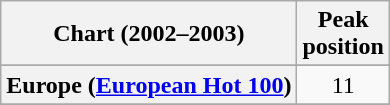<table class="wikitable sortable plainrowheaders" style="text-align:center">
<tr>
<th scope="col">Chart (2002–2003)</th>
<th scope="col">Peak<br>position</th>
</tr>
<tr>
</tr>
<tr>
<th scope="row">Europe (<a href='#'>European Hot 100</a>)</th>
<td>11</td>
</tr>
<tr>
</tr>
<tr>
</tr>
<tr>
</tr>
<tr>
</tr>
<tr>
</tr>
<tr>
</tr>
<tr>
</tr>
<tr>
</tr>
</table>
